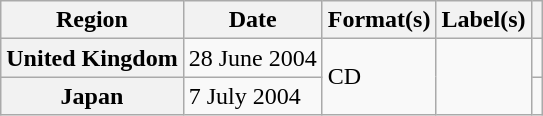<table class="wikitable plainrowheaders">
<tr>
<th scope="col">Region</th>
<th scope="col">Date</th>
<th scope="col">Format(s)</th>
<th scope="col">Label(s)</th>
<th scope="col"></th>
</tr>
<tr>
<th scope="row">United Kingdom</th>
<td>28 June 2004</td>
<td rowspan="2">CD</td>
<td rowspan="2"></td>
<td></td>
</tr>
<tr>
<th scope="row">Japan</th>
<td>7 July 2004</td>
<td></td>
</tr>
</table>
